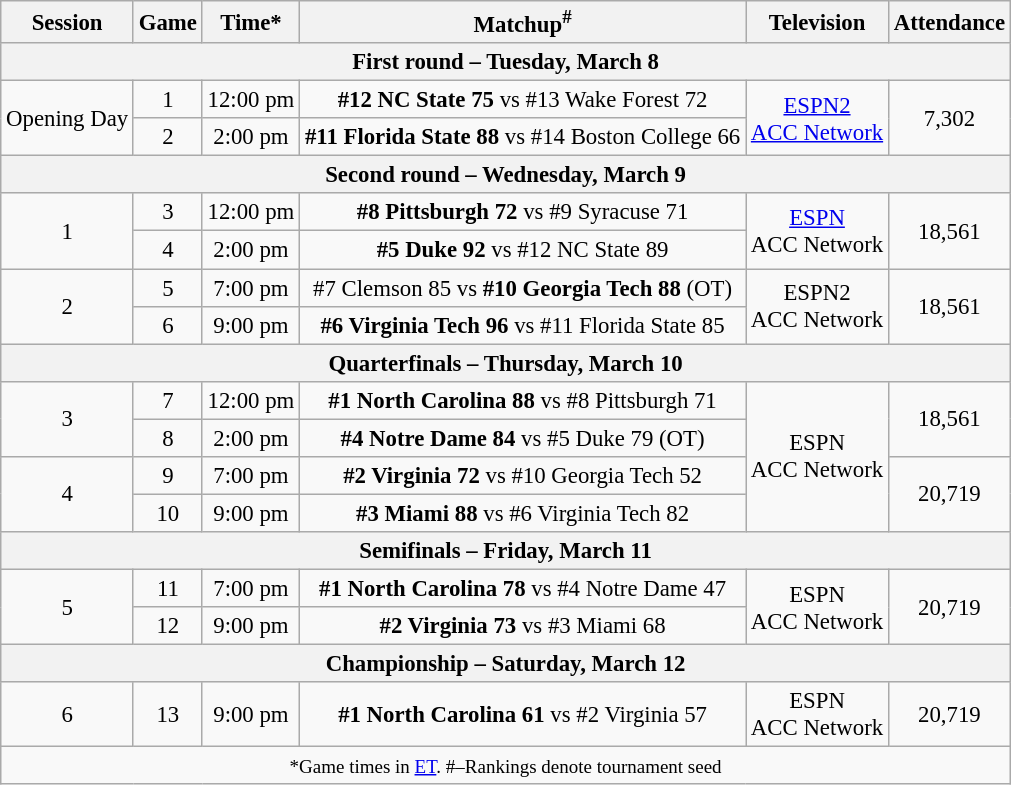<table class="wikitable" style="font-size: 95%;text-align:center">
<tr>
<th>Session</th>
<th>Game</th>
<th>Time*</th>
<th>Matchup<sup>#</sup></th>
<th>Television</th>
<th>Attendance</th>
</tr>
<tr>
<th colspan=6>First round – Tuesday, March 8</th>
</tr>
<tr>
<td rowspan=2>Opening Day</td>
<td>1</td>
<td>12:00 pm</td>
<td><strong>#12 NC State 75</strong> vs #13 Wake Forest 72</td>
<td rowspan=2><a href='#'>ESPN2</a><br><a href='#'>ACC Network</a></td>
<td rowspan=2>7,302</td>
</tr>
<tr>
<td>2</td>
<td>2:00 pm</td>
<td><strong>#11 Florida State 88</strong> vs #14 Boston College 66</td>
</tr>
<tr>
<th colspan=6>Second round – Wednesday, March 9</th>
</tr>
<tr>
<td rowspan=2>1</td>
<td>3</td>
<td>12:00 pm</td>
<td><strong>#8 Pittsburgh 72</strong> vs #9 Syracuse 71</td>
<td rowspan=2><a href='#'>ESPN</a><br>ACC Network</td>
<td rowspan=2>18,561</td>
</tr>
<tr>
<td>4</td>
<td>2:00 pm</td>
<td><strong>#5 Duke 92</strong> vs #12 NC State 89</td>
</tr>
<tr>
<td rowspan=2>2</td>
<td>5</td>
<td>7:00 pm</td>
<td>#7 Clemson 85 vs <strong>#10 Georgia Tech 88</strong> (OT)</td>
<td rowspan=2>ESPN2<br>ACC Network</td>
<td rowspan=2>18,561</td>
</tr>
<tr>
<td>6</td>
<td>9:00 pm</td>
<td><strong>#6 Virginia Tech 96</strong> vs #11 Florida State 85</td>
</tr>
<tr>
<th colspan=6>Quarterfinals – Thursday, March 10</th>
</tr>
<tr>
<td rowspan=2>3</td>
<td>7</td>
<td>12:00 pm</td>
<td><strong>#1 North Carolina 88</strong> vs #8 Pittsburgh 71</td>
<td rowspan=4>ESPN<br>ACC Network</td>
<td rowspan=2>18,561</td>
</tr>
<tr>
<td>8</td>
<td>2:00 pm</td>
<td><strong>#4 Notre Dame 84</strong> vs #5 Duke 79 (OT)</td>
</tr>
<tr>
<td rowspan=2>4</td>
<td>9</td>
<td>7:00 pm</td>
<td><strong>#2 Virginia 72</strong> vs #10 Georgia Tech 52</td>
<td rowspan=2>20,719</td>
</tr>
<tr>
<td>10</td>
<td>9:00 pm</td>
<td><strong>#3 Miami 88</strong> vs #6 Virginia Tech 82</td>
</tr>
<tr>
<th colspan=6>Semifinals – Friday, March 11</th>
</tr>
<tr>
<td rowspan=2>5</td>
<td>11</td>
<td>7:00 pm</td>
<td><strong>#1 North Carolina 78</strong> vs #4 Notre Dame 47</td>
<td rowspan=2>ESPN<br>ACC Network</td>
<td rowspan=2>20,719</td>
</tr>
<tr>
<td>12</td>
<td>9:00 pm</td>
<td><strong>#2 Virginia 73</strong> vs #3 Miami 68</td>
</tr>
<tr>
<th colspan=6>Championship – Saturday, March 12</th>
</tr>
<tr>
<td rowspan=1>6</td>
<td>13</td>
<td>9:00 pm</td>
<td><strong>#1 North Carolina 61</strong> vs #2 Virginia 57</td>
<td>ESPN<br>ACC Network</td>
<td>20,719</td>
</tr>
<tr>
<td colspan=6><small>*Game times in <a href='#'>ET</a>. #–Rankings denote tournament seed</small></td>
</tr>
</table>
